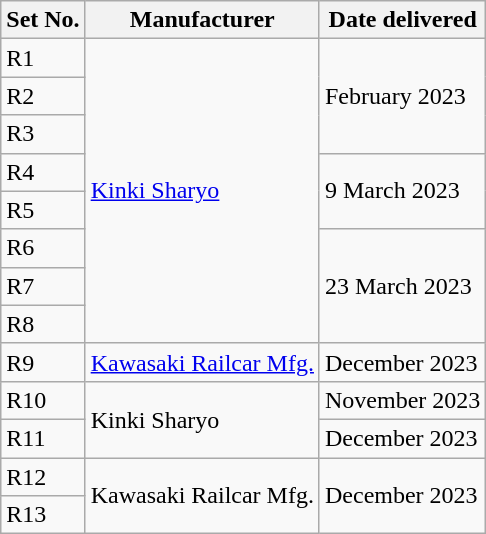<table class="wikitable">
<tr>
<th>Set No.</th>
<th>Manufacturer</th>
<th>Date delivered</th>
</tr>
<tr>
<td>R1</td>
<td rowspan="8"><a href='#'>Kinki Sharyo</a></td>
<td rowspan="3">February 2023</td>
</tr>
<tr>
<td>R2</td>
</tr>
<tr>
<td>R3</td>
</tr>
<tr>
<td>R4</td>
<td rowspan="2">9 March 2023</td>
</tr>
<tr>
<td>R5</td>
</tr>
<tr>
<td>R6</td>
<td rowspan="3">23 March 2023</td>
</tr>
<tr>
<td>R7</td>
</tr>
<tr>
<td>R8</td>
</tr>
<tr>
<td>R9</td>
<td><a href='#'>Kawasaki Railcar Mfg.</a></td>
<td>December 2023</td>
</tr>
<tr>
<td>R10</td>
<td rowspan="2">Kinki Sharyo</td>
<td>November 2023</td>
</tr>
<tr>
<td>R11</td>
<td>December 2023</td>
</tr>
<tr>
<td>R12</td>
<td rowspan="2">Kawasaki Railcar Mfg.</td>
<td rowspan="2">December 2023</td>
</tr>
<tr>
<td>R13</td>
</tr>
</table>
